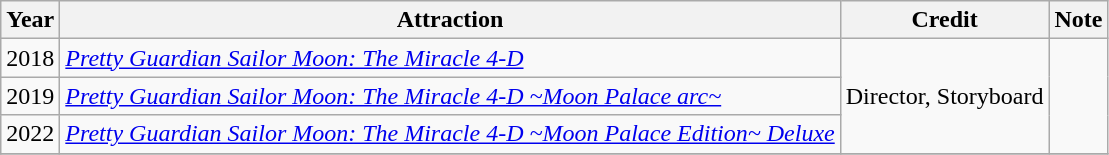<table class="wikitable">
<tr>
<th>Year</th>
<th>Attraction</th>
<th>Credit</th>
<th>Note</th>
</tr>
<tr>
<td>2018</td>
<td><em><a href='#'>Pretty Guardian Sailor Moon: The Miracle 4-D</a></em></td>
<td rowspan="3">Director, Storyboard</td>
<td rowspan="3"></td>
</tr>
<tr>
<td>2019</td>
<td><em><a href='#'>Pretty Guardian Sailor Moon: The Miracle 4-D ~Moon Palace arc~</a></em></td>
</tr>
<tr>
<td>2022</td>
<td><em><a href='#'>Pretty Guardian Sailor Moon: The Miracle 4-D ~Moon Palace Edition~ Deluxe</a></em></td>
</tr>
<tr>
</tr>
</table>
